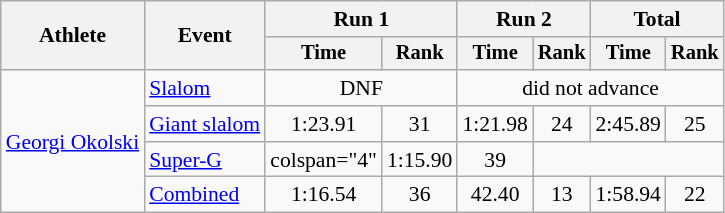<table class="wikitable" style="font-size:90%">
<tr>
<th rowspan=2>Athlete</th>
<th rowspan=2>Event</th>
<th colspan=2>Run 1</th>
<th colspan=2>Run 2</th>
<th colspan=2>Total</th>
</tr>
<tr style="font-size:95%">
<th>Time</th>
<th>Rank</th>
<th>Time</th>
<th>Rank</th>
<th>Time</th>
<th>Rank</th>
</tr>
<tr align=center>
<td align="left" rowspan="4"><a href='#'>Georgi Okolski</a></td>
<td align="left"><a href='#'>Slalom</a></td>
<td colspan=2>DNF</td>
<td colspan=4>did not advance</td>
</tr>
<tr align=center>
<td align="left"><a href='#'>Giant slalom</a></td>
<td>1:23.91</td>
<td>31</td>
<td>1:21.98</td>
<td>24</td>
<td>2:45.89</td>
<td>25</td>
</tr>
<tr align=center>
<td align="left"><a href='#'>Super-G</a></td>
<td>colspan="4" </td>
<td>1:15.90</td>
<td>39</td>
</tr>
<tr align=center>
<td align="left"><a href='#'>Combined</a></td>
<td>1:16.54</td>
<td>36</td>
<td>42.40</td>
<td>13</td>
<td>1:58.94</td>
<td>22</td>
</tr>
</table>
